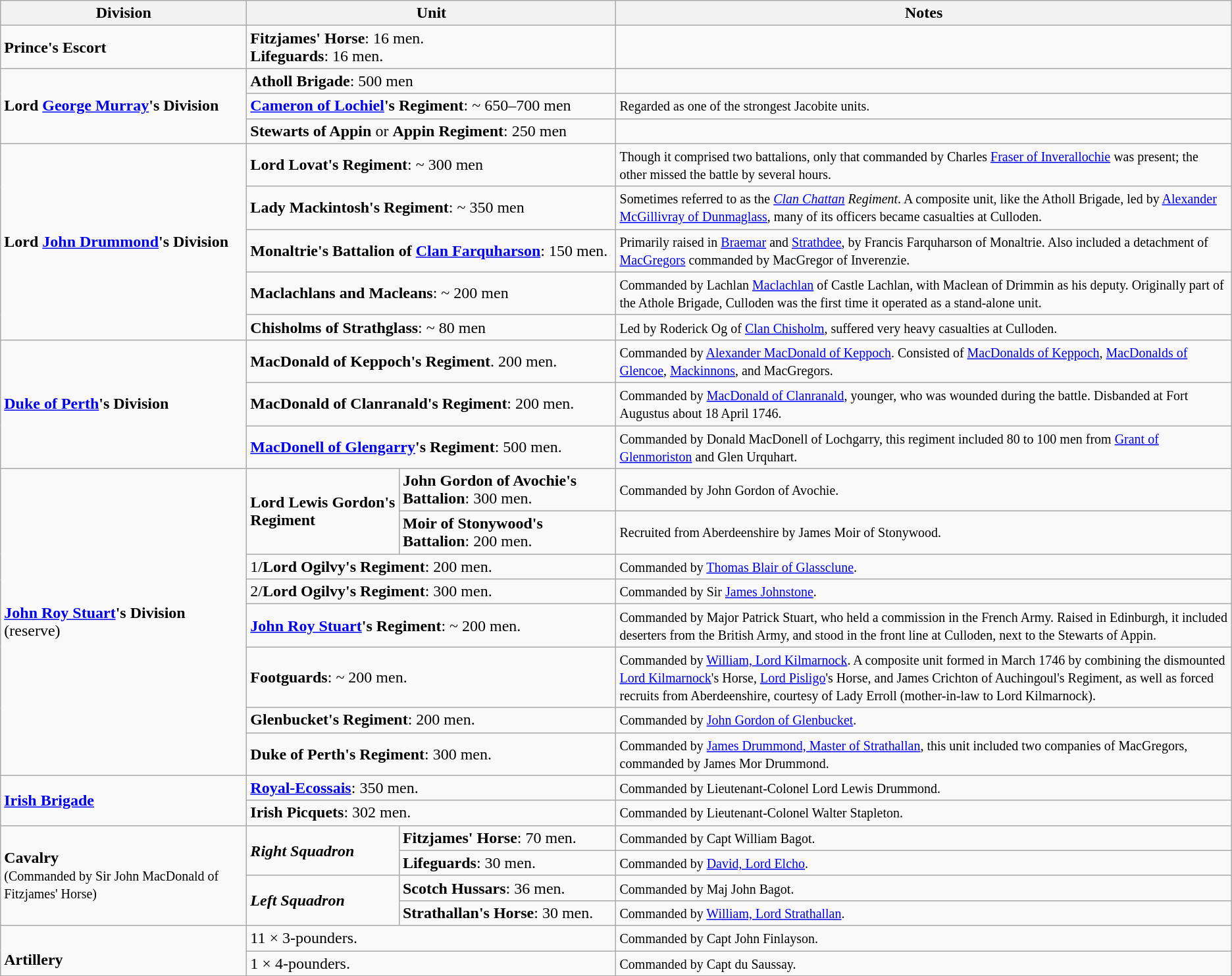<table class="wikitable">
<tr>
<th width=20%>Division</th>
<th width=30% colspan=2>Unit</th>
<th>Notes</th>
</tr>
<tr>
<td><strong>Prince's Escort</strong></td>
<td colspan=2><strong>Fitzjames' Horse</strong>: 16 men.<br><strong>Lifeguards</strong>: 16 men.</td>
<td></td>
</tr>
<tr>
<td rowspan=3><strong>Lord <a href='#'>George Murray</a>'s Division</strong></td>
<td colspan=2><strong>Atholl Brigade</strong>: 500 men</td>
</tr>
<tr>
<td colspan=2><strong><a href='#'>Cameron of Lochiel</a>'s Regiment</strong>: ~ 650–700 men</td>
<td><small>Regarded as one of the strongest Jacobite units.</small></td>
</tr>
<tr>
<td colspan=2><strong>Stewarts of Appin</strong> or <strong>Appin Regiment</strong>: 250 men </td>
</tr>
<tr>
<td rowspan=5><strong>Lord <a href='#'>John Drummond</a>'s Division</strong></td>
<td colspan=2><strong>Lord Lovat's Regiment</strong>: ~ 300 men</td>
<td><small>Though it comprised two battalions, only that commanded by Charles <a href='#'>Fraser of Inverallochie</a> was present; the other missed the battle by several hours.</small></td>
</tr>
<tr>
<td colspan=2><strong>Lady Mackintosh's Regiment</strong>: ~ 350 men </td>
<td><small>Sometimes referred to as the <em><a href='#'>Clan Chattan</a> Regiment</em>. A composite unit, like the Atholl Brigade, led by <a href='#'>Alexander McGillivray of Dunmaglass</a>, many of its officers became casualties at Culloden.</small></td>
</tr>
<tr>
<td colspan=2><strong>Monaltrie's Battalion of <a href='#'>Clan Farquharson</a></strong>: 150 men.</td>
<td><small>Primarily raised in <a href='#'>Braemar</a> and <a href='#'>Strathdee</a>, by Francis Farquharson of Monaltrie. Also included a detachment of <a href='#'>MacGregors</a> commanded by MacGregor of Inverenzie.</small></td>
</tr>
<tr>
<td colspan=2><strong>Maclachlans and Macleans</strong>: ~ 200 men</td>
<td><small>Commanded by Lachlan <a href='#'>Maclachlan</a> of Castle Lachlan, with Maclean of Drimmin as his deputy. Originally part of the Athole Brigade, Culloden was the first time it operated as a stand-alone unit.</small></td>
</tr>
<tr>
<td colspan=2><strong>Chisholms of Strathglass</strong>: ~ 80 men</td>
<td><small> Led by Roderick Og of <a href='#'>Clan Chisholm</a>, suffered very heavy casualties at Culloden.</small></td>
</tr>
<tr>
<td rowspan=3><strong><a href='#'>Duke of Perth</a>'s Division</strong></td>
<td colspan=2><strong>MacDonald of Keppoch's Regiment</strong>. 200 men.</td>
<td><small>Commanded by <a href='#'>Alexander MacDonald of Keppoch</a>. Consisted of <a href='#'>MacDonalds of Keppoch</a>, <a href='#'>MacDonalds of Glencoe</a>, <a href='#'>Mackinnons</a>, and MacGregors.</small></td>
</tr>
<tr>
<td colspan=2><strong>MacDonald of Clanranald's Regiment</strong>: 200 men.</td>
<td><small>Commanded by <a href='#'>MacDonald of Clanranald</a>, younger, who was wounded during the battle. Disbanded at Fort Augustus about 18 April 1746.</small></td>
</tr>
<tr>
<td colspan=2><strong><a href='#'>MacDonell of Glengarry</a>'s Regiment</strong>: 500 men.</td>
<td><small>Commanded by Donald MacDonell of Lochgarry, this regiment included 80 to 100 men from <a href='#'>Grant of Glenmoriston</a> and Glen Urquhart.</small></td>
</tr>
<tr>
<td rowspan=8><strong><a href='#'>John Roy Stuart</a>'s Division</strong> (reserve)</td>
<td rowspan=2><strong>Lord Lewis Gordon's Regiment</strong></td>
<td><strong>John Gordon of Avochie's Battalion</strong>: 300 men.</td>
<td><small> Commanded by John Gordon of Avochie.</small></td>
</tr>
<tr>
<td><strong>Moir of Stonywood's Battalion</strong>: 200 men.</td>
<td><small>Recruited from Aberdeenshire by James Moir of Stonywood.</small></td>
</tr>
<tr>
<td colspan=2>1/<strong>Lord Ogilvy's Regiment</strong>: 200 men.</td>
<td><small>Commanded by <a href='#'>Thomas Blair of Glassclune</a>.</small></td>
</tr>
<tr>
<td colspan=2>2/<strong>Lord Ogilvy's Regiment</strong>: 300 men.</td>
<td><small>Commanded by Sir <a href='#'>James Johnstone</a>.</small></td>
</tr>
<tr>
<td colspan=2><strong><a href='#'>John Roy Stuart</a>'s Regiment</strong>: ~ 200 men.</td>
<td><small>Commanded by Major Patrick Stuart, who held a commission in the French Army. Raised in Edinburgh, it included deserters from the British Army, and stood in the front line at Culloden, next to the Stewarts of Appin.</small></td>
</tr>
<tr>
<td colspan=2><strong>Footguards</strong>: ~ 200 men.</td>
<td><small>Commanded by <a href='#'>William, Lord Kilmarnock</a>. A composite unit formed in March 1746 by combining the dismounted <a href='#'>Lord Kilmarnock</a>'s Horse, <a href='#'>Lord Pisligo</a>'s Horse, and James Crichton of Auchingoul's Regiment, as well as forced recruits from Aberdeenshire, courtesy of Lady Erroll (mother-in-law to Lord Kilmarnock).</small></td>
</tr>
<tr>
<td colspan=2><strong>Glenbucket's Regiment</strong>: 200 men.</td>
<td><small>Commanded by <a href='#'>John Gordon of Glenbucket</a>.</small></td>
</tr>
<tr>
<td colspan=2><strong>Duke of Perth's Regiment</strong>: 300 men.</td>
<td><small> Commanded by <a href='#'>James Drummond, Master of Strathallan</a>, this unit included two companies of MacGregors, commanded by James Mor Drummond.</small></td>
</tr>
<tr>
<td rowspan=2><strong><a href='#'>Irish Brigade</a></strong></td>
<td colspan=2><strong><a href='#'>Royal-Ecossais</a></strong>: 350 men.</td>
<td><small>Commanded by Lieutenant-Colonel Lord Lewis Drummond.</small></td>
</tr>
<tr>
<td colspan=2><strong>Irish Picquets</strong>: 302 men.</td>
<td><small>Commanded by Lieutenant-Colonel Walter Stapleton.</small></td>
</tr>
<tr>
<td rowspan=4><strong>Cavalry</strong><br><small>(Commanded by Sir John MacDonald of Fitzjames' Horse)</small></td>
<td rowspan=2><strong><em>Right Squadron</em></strong></td>
<td><strong>Fitzjames' Horse</strong>: 70 men.</td>
<td><small>Commanded by Capt William Bagot.</small></td>
</tr>
<tr>
<td><strong>Lifeguards</strong>: 30 men.</td>
<td><small>Commanded by <a href='#'>David, Lord Elcho</a>.</small></td>
</tr>
<tr>
<td rowspan=2><strong><em>Left Squadron</em></strong></td>
<td><strong>Scotch Hussars</strong>: 36 men.</td>
<td><small>Commanded by Maj John Bagot.</small></td>
</tr>
<tr>
<td><strong>Strathallan's Horse</strong>: 30 men.</td>
<td><small>Commanded by <a href='#'>William, Lord Strathallan</a>.</small></td>
</tr>
<tr>
<td rowspan=2><br><strong>Artillery</strong></td>
<td colspan=2>11 × 3-pounders.</td>
<td><small>Commanded by Capt John Finlayson.</small></td>
</tr>
<tr>
<td colspan=2>1 × 4-pounders.</td>
<td><small>Commanded by Capt du Saussay.</small></td>
</tr>
</table>
